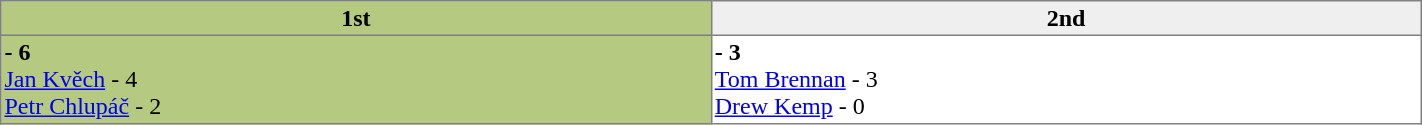<table border="1" cellpadding="2" cellspacing="0"  style="width:75%; border-collapse:collapse;">
<tr style="text-align:left; background:#efefef;">
<th width=15% align=center style="background-color: #b5c981;">1st</th>
<th width=15% align=center >2nd</th>
</tr>
<tr align=left>
<td valign=top align=left style="background-color: #b5c981;"><strong> - 6</strong><br><a href='#'>Jan Kvěch</a> - 4<br><a href='#'>Petr Chlupáč</a> - 2</td>
<td valign=top align=left ><strong> - 3</strong><br><a href='#'>Tom Brennan</a> - 3<br><a href='#'>Drew Kemp</a> - 0</td>
</tr>
</table>
